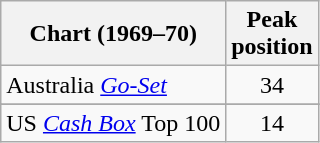<table class="wikitable sortable">
<tr>
<th align="left">Chart (1969–70)</th>
<th align="left">Peak<br>position</th>
</tr>
<tr>
<td align="left">Australia <em><a href='#'>Go-Set</a></em></td>
<td style="text-align:center;">34</td>
</tr>
<tr>
</tr>
<tr>
</tr>
<tr>
</tr>
<tr>
</tr>
<tr>
</tr>
<tr>
<td align="left">US <em><a href='#'>Cash Box</a></em> Top 100</td>
<td style="text-align:center;">14</td>
</tr>
</table>
